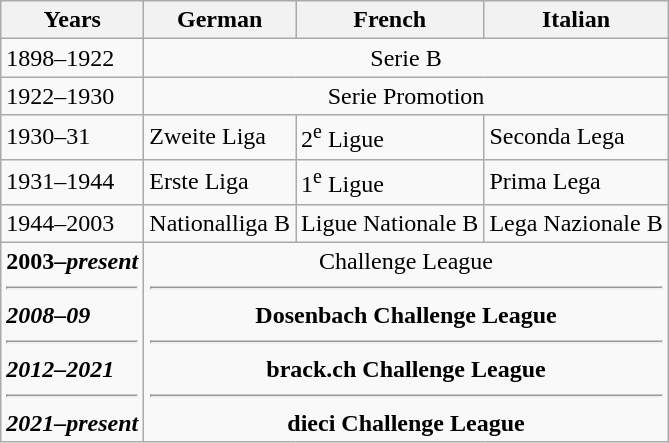<table class="wikitable floatright">
<tr>
<th>Years</th>
<th>German</th>
<th>French</th>
<th>Italian</th>
</tr>
<tr>
<td>1898–1922</td>
<td colspan="3" align="center">Serie B</td>
</tr>
<tr>
<td>1922–1930</td>
<td colspan="3" align="center">Serie Promotion</td>
</tr>
<tr>
<td>1930–31</td>
<td>Zweite Liga</td>
<td>2<sup>e</sup> Ligue</td>
<td>Seconda Lega</td>
</tr>
<tr>
<td>1931–1944</td>
<td>Erste Liga</td>
<td>1<sup>e</sup> Ligue</td>
<td>Prima Lega</td>
</tr>
<tr>
<td>1944–2003</td>
<td>Nationalliga B</td>
<td>Ligue Nationale B</td>
<td>Lega Nazionale B</td>
</tr>
<tr>
<td><strong>2003–<em>present<strong><em><hr>2008–09<hr>2012–2021<hr>2021–</em>present<em></td>
<td colspan="3" align="center"></strong>Challenge League<strong><hr>Dosenbach Challenge League<hr>brack.ch Challenge League<hr>dieci Challenge League</td>
</tr>
</table>
